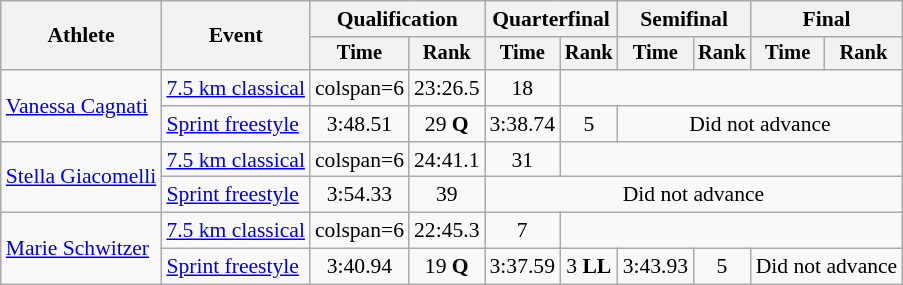<table class="wikitable" style="font-size:90%">
<tr>
<th rowspan="2">Athlete</th>
<th rowspan="2">Event</th>
<th colspan="2">Qualification</th>
<th colspan="2">Quarterfinal</th>
<th colspan="2">Semifinal</th>
<th colspan="2">Final</th>
</tr>
<tr style="font-size:95%">
<th>Time</th>
<th>Rank</th>
<th>Time</th>
<th>Rank</th>
<th>Time</th>
<th>Rank</th>
<th>Time</th>
<th>Rank</th>
</tr>
<tr align=center>
<td align=left rowspan=2><a href='#'>Vanessa Cagnati</a></td>
<td align=left><a href='#'>7.5 km classical</a></td>
<td>colspan=6</td>
<td>23:26.5</td>
<td>18</td>
</tr>
<tr align=center>
<td align=left><a href='#'>Sprint freestyle</a></td>
<td>3:48.51</td>
<td>29 <strong>Q</strong></td>
<td>3:38.74</td>
<td>5</td>
<td colspan=4>Did not advance</td>
</tr>
<tr align=center>
<td align=left rowspan=2><a href='#'>Stella Giacomelli</a></td>
<td align=left><a href='#'>7.5 km classical</a></td>
<td>colspan=6</td>
<td>24:41.1</td>
<td>31</td>
</tr>
<tr align=center>
<td align=left><a href='#'>Sprint freestyle</a></td>
<td>3:54.33</td>
<td>39</td>
<td colspan=6>Did not advance</td>
</tr>
<tr align=center>
<td align=left rowspan=2><a href='#'>Marie Schwitzer</a></td>
<td align=left><a href='#'>7.5 km classical</a></td>
<td>colspan=6</td>
<td>22:45.3</td>
<td>7</td>
</tr>
<tr align=center>
<td align=left><a href='#'>Sprint freestyle</a></td>
<td>3:40.94</td>
<td>19 <strong>Q</strong></td>
<td>3:37.59</td>
<td>3 <strong>LL</strong></td>
<td>3:43.93</td>
<td>5</td>
<td colspan=2>Did not advance</td>
</tr>
</table>
